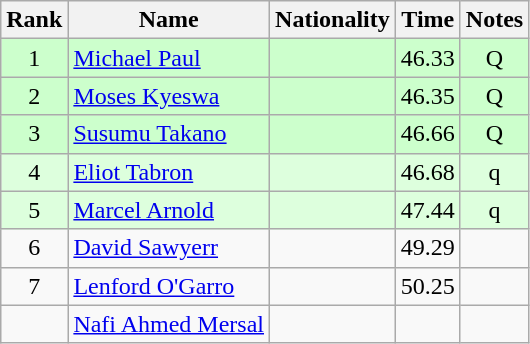<table class="wikitable sortable" style="text-align:center">
<tr>
<th>Rank</th>
<th>Name</th>
<th>Nationality</th>
<th>Time</th>
<th>Notes</th>
</tr>
<tr style="background:#ccffcc;">
<td align="center">1</td>
<td align=left><a href='#'>Michael Paul</a></td>
<td align=left></td>
<td align="center">46.33</td>
<td>Q</td>
</tr>
<tr style="background:#ccffcc;">
<td align="center">2</td>
<td align=left><a href='#'>Moses Kyeswa</a></td>
<td align=left></td>
<td align="center">46.35</td>
<td>Q</td>
</tr>
<tr style="background:#ccffcc;">
<td align="center">3</td>
<td align=left><a href='#'>Susumu Takano</a></td>
<td align=left></td>
<td align="center">46.66</td>
<td>Q</td>
</tr>
<tr style="background:#ddffdd;">
<td align="center">4</td>
<td align=left><a href='#'>Eliot Tabron</a></td>
<td align=left></td>
<td align="center">46.68</td>
<td>q</td>
</tr>
<tr style="background:#ddffdd;">
<td align="center">5</td>
<td align=left><a href='#'>Marcel Arnold</a></td>
<td align=left></td>
<td align="center">47.44</td>
<td>q</td>
</tr>
<tr>
<td align="center">6</td>
<td align=left><a href='#'>David Sawyerr</a></td>
<td align=left></td>
<td align="center">49.29</td>
<td></td>
</tr>
<tr>
<td align="center">7</td>
<td align=left><a href='#'>Lenford O'Garro</a></td>
<td align=left></td>
<td align="center">50.25</td>
<td></td>
</tr>
<tr>
<td align="center"></td>
<td align=left><a href='#'>Nafi Ahmed Mersal</a></td>
<td align=left></td>
<td></td>
<td align="center"></td>
</tr>
</table>
